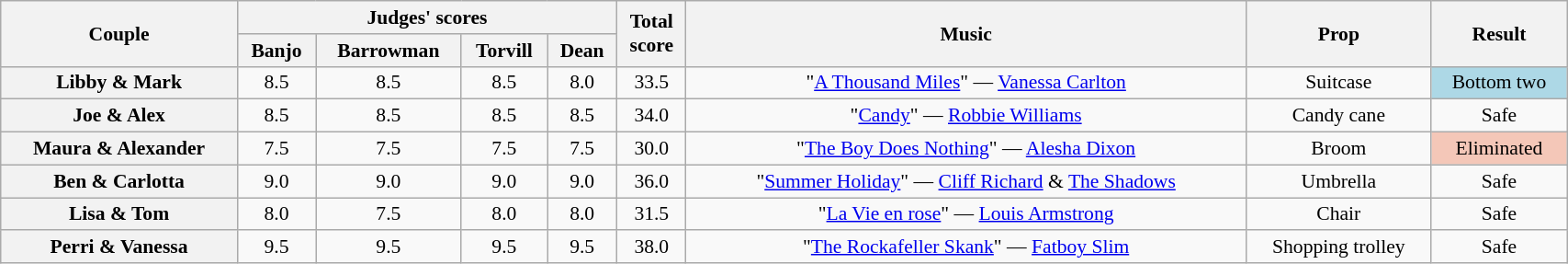<table class="wikitable sortable" style="text-align:center; font-size:90%; width:90%">
<tr>
<th scope="col" rowspan=2>Couple</th>
<th scope="col" colspan=4 class="unsortable">Judges' scores</th>
<th scope="col" rowspan=2>Total<br>score</th>
<th scope="col" rowspan=2 class="unsortable">Music</th>
<th scope="col" rowspan=2 class="unsortable">Prop</th>
<th scope="col" rowspan=2 class="unsortable">Result</th>
</tr>
<tr>
<th class="unsortable">Banjo</th>
<th class="unsortable">Barrowman</th>
<th class="unsortable">Torvill</th>
<th class="unsortable">Dean</th>
</tr>
<tr>
<th scope="row">Libby & Mark</th>
<td>8.5</td>
<td>8.5</td>
<td>8.5</td>
<td>8.0</td>
<td>33.5</td>
<td>"<a href='#'>A Thousand Miles</a>" — <a href='#'>Vanessa Carlton</a></td>
<td>Suitcase</td>
<td bgcolor="lightblue">Bottom two</td>
</tr>
<tr>
<th scope="row">Joe & Alex</th>
<td>8.5</td>
<td>8.5</td>
<td>8.5</td>
<td>8.5</td>
<td>34.0</td>
<td>"<a href='#'>Candy</a>" — <a href='#'>Robbie Williams</a></td>
<td>Candy cane</td>
<td>Safe</td>
</tr>
<tr>
<th scope="row">Maura & Alexander</th>
<td>7.5</td>
<td>7.5</td>
<td>7.5</td>
<td>7.5</td>
<td>30.0</td>
<td>"<a href='#'>The Boy Does Nothing</a>" — <a href='#'>Alesha Dixon</a></td>
<td>Broom</td>
<td bgcolor="f4c7b8">Eliminated</td>
</tr>
<tr>
<th scope="row">Ben & Carlotta</th>
<td>9.0</td>
<td>9.0</td>
<td>9.0</td>
<td>9.0</td>
<td>36.0</td>
<td>"<a href='#'>Summer Holiday</a>" — <a href='#'>Cliff Richard</a> & <a href='#'>The Shadows</a></td>
<td>Umbrella</td>
<td>Safe</td>
</tr>
<tr>
<th scope="row">Lisa & Tom</th>
<td>8.0</td>
<td>7.5</td>
<td>8.0</td>
<td>8.0</td>
<td>31.5</td>
<td>"<a href='#'>La Vie en rose</a>" — <a href='#'>Louis Armstrong</a></td>
<td>Chair</td>
<td>Safe</td>
</tr>
<tr>
<th scope="row">Perri & Vanessa</th>
<td>9.5</td>
<td>9.5</td>
<td>9.5</td>
<td>9.5</td>
<td>38.0</td>
<td>"<a href='#'>The Rockafeller Skank</a>" — <a href='#'>Fatboy Slim</a></td>
<td>Shopping trolley</td>
<td>Safe</td>
</tr>
</table>
